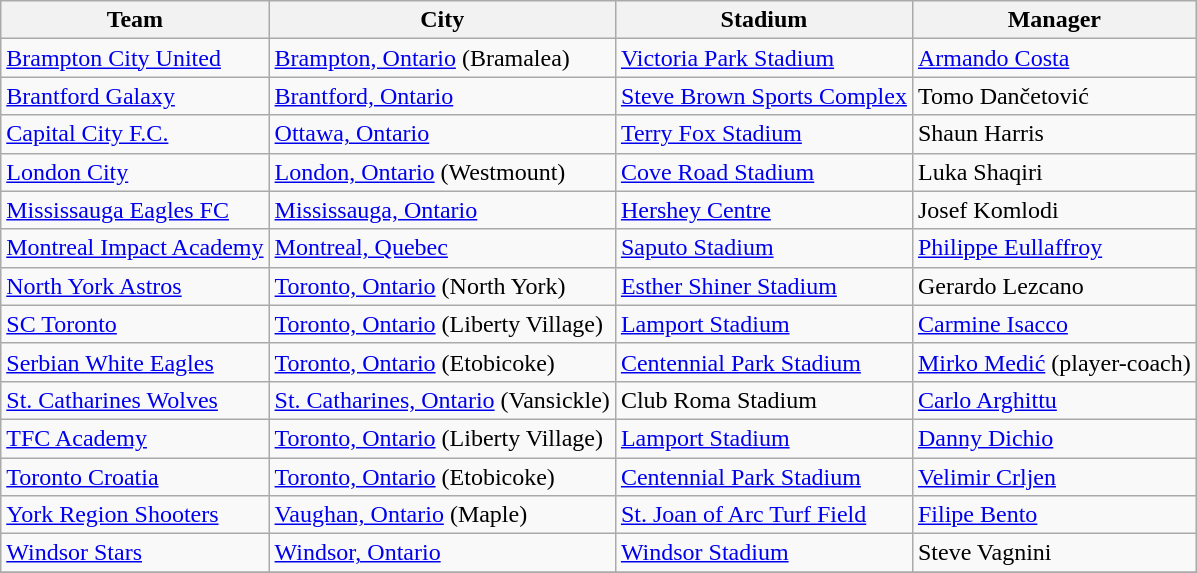<table class="wikitable sortable">
<tr>
<th>Team</th>
<th>City</th>
<th>Stadium</th>
<th>Manager</th>
</tr>
<tr>
<td><a href='#'>Brampton City United</a></td>
<td><a href='#'>Brampton, Ontario</a> (Bramalea)</td>
<td><a href='#'>Victoria Park Stadium</a></td>
<td><a href='#'>Armando Costa</a></td>
</tr>
<tr>
<td><a href='#'>Brantford Galaxy</a></td>
<td><a href='#'>Brantford, Ontario</a></td>
<td><a href='#'>Steve Brown Sports Complex</a></td>
<td>Tomo Dančetović</td>
</tr>
<tr>
<td><a href='#'>Capital City F.C.</a></td>
<td><a href='#'>Ottawa, Ontario</a></td>
<td><a href='#'>Terry Fox Stadium</a></td>
<td>Shaun Harris</td>
</tr>
<tr>
<td><a href='#'>London City</a></td>
<td><a href='#'>London, Ontario</a> (Westmount)</td>
<td><a href='#'>Cove Road Stadium</a></td>
<td>Luka Shaqiri</td>
</tr>
<tr>
<td><a href='#'>Mississauga Eagles FC</a></td>
<td><a href='#'>Mississauga, Ontario</a></td>
<td><a href='#'>Hershey Centre</a></td>
<td>Josef Komlodi</td>
</tr>
<tr>
<td><a href='#'>Montreal Impact Academy</a></td>
<td><a href='#'>Montreal, Quebec</a></td>
<td><a href='#'>Saputo Stadium</a></td>
<td><a href='#'>Philippe Eullaffroy</a></td>
</tr>
<tr>
<td><a href='#'>North York Astros</a></td>
<td><a href='#'>Toronto, Ontario</a> (North York)</td>
<td><a href='#'>Esther Shiner Stadium</a></td>
<td>Gerardo Lezcano</td>
</tr>
<tr>
<td><a href='#'>SC Toronto</a></td>
<td><a href='#'>Toronto, Ontario</a> (Liberty Village)</td>
<td><a href='#'>Lamport Stadium</a></td>
<td><a href='#'>Carmine Isacco</a></td>
</tr>
<tr>
<td><a href='#'>Serbian White Eagles</a></td>
<td><a href='#'>Toronto, Ontario</a> (Etobicoke)</td>
<td><a href='#'>Centennial Park Stadium</a></td>
<td><a href='#'>Mirko Medić</a> (player-coach)</td>
</tr>
<tr>
<td><a href='#'>St. Catharines Wolves</a></td>
<td><a href='#'>St. Catharines, Ontario</a> (Vansickle)</td>
<td>Club Roma Stadium</td>
<td><a href='#'>Carlo Arghittu</a></td>
</tr>
<tr>
<td><a href='#'>TFC Academy</a></td>
<td><a href='#'>Toronto, Ontario</a> (Liberty Village)</td>
<td><a href='#'>Lamport Stadium</a></td>
<td><a href='#'>Danny Dichio</a></td>
</tr>
<tr>
<td><a href='#'>Toronto Croatia</a></td>
<td><a href='#'>Toronto, Ontario</a> (Etobicoke)</td>
<td><a href='#'>Centennial Park Stadium</a></td>
<td><a href='#'>Velimir Crljen</a></td>
</tr>
<tr>
<td><a href='#'>York Region Shooters</a></td>
<td><a href='#'>Vaughan, Ontario</a> (Maple)</td>
<td><a href='#'>St. Joan of Arc Turf Field</a></td>
<td><a href='#'>Filipe Bento</a></td>
</tr>
<tr>
<td><a href='#'>Windsor Stars</a></td>
<td><a href='#'>Windsor, Ontario</a></td>
<td><a href='#'>Windsor Stadium</a></td>
<td>Steve Vagnini</td>
</tr>
<tr>
</tr>
</table>
